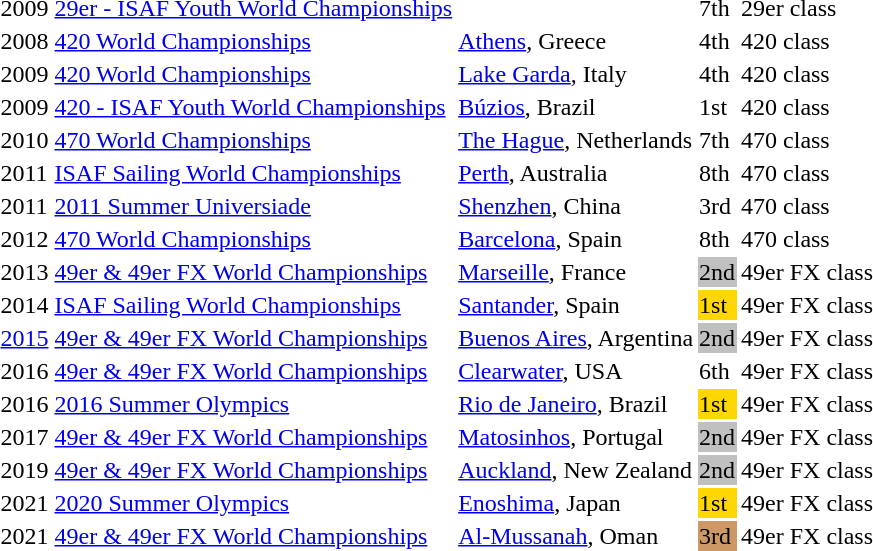<table>
<tr>
<td>2009</td>
<td><a href='#'>29er - ISAF Youth World Championships</a></td>
<td></td>
<td>7th</td>
<td>29er class</td>
</tr>
<tr>
<td>2008</td>
<td><a href='#'>420 World Championships</a></td>
<td><a href='#'>Athens</a>, Greece</td>
<td>4th</td>
<td>420 class</td>
</tr>
<tr>
<td>2009</td>
<td><a href='#'>420 World Championships</a></td>
<td><a href='#'>Lake Garda</a>, Italy</td>
<td>4th</td>
<td>420 class</td>
</tr>
<tr>
<td>2009</td>
<td><a href='#'>420 - ISAF Youth World Championships</a></td>
<td><a href='#'>Búzios</a>, Brazil</td>
<td>1st</td>
<td>420 class</td>
</tr>
<tr>
<td>2010</td>
<td><a href='#'>470 World Championships</a></td>
<td><a href='#'>The Hague</a>, Netherlands</td>
<td>7th</td>
<td>470 class</td>
</tr>
<tr>
<td>2011</td>
<td><a href='#'>ISAF Sailing World Championships</a></td>
<td><a href='#'>Perth</a>, Australia</td>
<td>8th</td>
<td>470 class</td>
</tr>
<tr>
<td>2011</td>
<td><a href='#'>2011 Summer Universiade</a></td>
<td><a href='#'>Shenzhen</a>, China</td>
<td style="background:bronze;">3rd</td>
<td>470 class</td>
</tr>
<tr>
<td>2012</td>
<td><a href='#'>470 World Championships</a></td>
<td><a href='#'>Barcelona</a>, Spain</td>
<td>8th</td>
<td>470 class</td>
</tr>
<tr>
<td>2013</td>
<td><a href='#'>49er & 49er FX World Championships</a></td>
<td><a href='#'>Marseille</a>, France</td>
<td style="background:silver;">2nd</td>
<td>49er FX class</td>
</tr>
<tr>
<td>2014</td>
<td><a href='#'>ISAF Sailing World Championships</a></td>
<td><a href='#'>Santander</a>, Spain</td>
<td style="background:gold;">1st</td>
<td>49er FX class</td>
</tr>
<tr>
<td><a href='#'>2015</a></td>
<td><a href='#'>49er & 49er FX World Championships</a></td>
<td><a href='#'>Buenos Aires</a>, Argentina</td>
<td style="background:silver;">2nd</td>
<td>49er FX class</td>
</tr>
<tr>
<td>2016</td>
<td><a href='#'>49er & 49er FX World Championships</a></td>
<td><a href='#'>Clearwater</a>, USA</td>
<td>6th</td>
<td>49er FX class</td>
</tr>
<tr>
<td>2016</td>
<td><a href='#'>2016 Summer Olympics</a></td>
<td><a href='#'>Rio de Janeiro</a>, Brazil</td>
<td style="background:gold;">1st</td>
<td>49er FX class</td>
</tr>
<tr>
<td>2017</td>
<td><a href='#'>49er & 49er FX World Championships</a></td>
<td><a href='#'>Matosinhos</a>, Portugal</td>
<td bgcolor=silver>2nd</td>
<td>49er FX class</td>
</tr>
<tr>
<td>2019</td>
<td><a href='#'>49er & 49er FX World Championships</a></td>
<td><a href='#'>Auckland</a>, New Zealand</td>
<td bgcolor=silver>2nd</td>
<td>49er FX class</td>
</tr>
<tr>
<td>2021</td>
<td><a href='#'>2020 Summer Olympics</a></td>
<td><a href='#'>Enoshima</a>, Japan</td>
<td style="background:gold;">1st</td>
<td>49er FX class</td>
</tr>
<tr>
<td>2021</td>
<td><a href='#'>49er & 49er FX World Championships</a></td>
<td><a href='#'>Al-Mussanah</a>, Oman</td>
<td bgcolor="#CC9966">3rd</td>
<td>49er FX class</td>
</tr>
</table>
